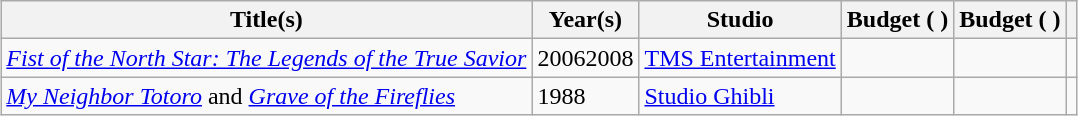<table class="wikitable sortable static-row-numbers" style="margin:auto; margin:auto;">
<tr>
<th>Title(s)</th>
<th>Year(s)</th>
<th>Studio</th>
<th data-sort-type="currency">Budget ( )</th>
<th data-sort-type="currency">Budget ( )</th>
<th class="unsortable"></th>
</tr>
<tr>
<td><em><a href='#'>Fist of the North Star: The Legends of the True Savior</a></em></td>
<td>20062008</td>
<td><a href='#'>TMS Entertainment</a></td>
<td></td>
<td></td>
<td></td>
</tr>
<tr>
<td><em><a href='#'>My Neighbor Totoro</a></em> and <em><a href='#'>Grave of the Fireflies</a></em></td>
<td>1988</td>
<td><a href='#'>Studio Ghibli</a></td>
<td></td>
<td></td>
<td></td>
</tr>
</table>
